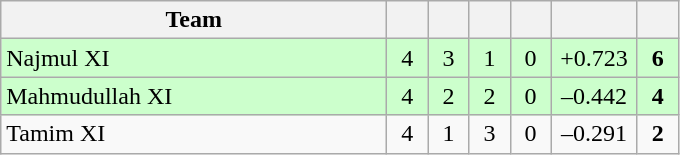<table class="wikitable" style="text-align:center">
<tr>
<th style="width:250px">Team</th>
<th width="20"></th>
<th width="20"></th>
<th width="20"></th>
<th width="20"></th>
<th width="50"></th>
<th width="20"></th>
</tr>
<tr style="background:#cfc">
<td style="text-align:left;">Najmul XI</td>
<td>4</td>
<td>3</td>
<td>1</td>
<td>0</td>
<td>+0.723</td>
<td><strong>6</strong></td>
</tr>
<tr style="background:#cfc">
<td style="text-align:left;">Mahmudullah XI</td>
<td>4</td>
<td>2</td>
<td>2</td>
<td>0</td>
<td>–0.442</td>
<td><strong>4</strong></td>
</tr>
<tr>
<td style="text-align:left;">Tamim XI</td>
<td>4</td>
<td>1</td>
<td>3</td>
<td>0</td>
<td>–0.291</td>
<td><strong>2</strong></td>
</tr>
</table>
